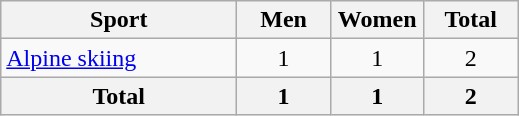<table class="wikitable sortable" style="text-align:center;">
<tr>
<th width=150>Sport</th>
<th width=55>Men</th>
<th width=55>Women</th>
<th width=55>Total</th>
</tr>
<tr>
<td align=left><a href='#'>Alpine skiing</a></td>
<td>1</td>
<td>1</td>
<td>2</td>
</tr>
<tr>
<th>Total</th>
<th>1</th>
<th>1</th>
<th>2</th>
</tr>
</table>
